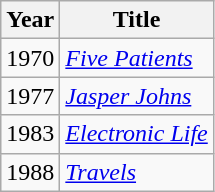<table class="wikitable">
<tr>
<th>Year</th>
<th>Title</th>
</tr>
<tr>
<td>1970</td>
<td><em><a href='#'>Five Patients</a></em></td>
</tr>
<tr>
<td>1977</td>
<td><em><a href='#'>Jasper Johns</a></em></td>
</tr>
<tr>
<td>1983</td>
<td><em><a href='#'>Electronic Life</a></em></td>
</tr>
<tr>
<td>1988</td>
<td><em><a href='#'>Travels</a></em></td>
</tr>
</table>
